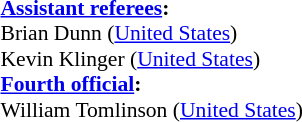<table width=100% style="font-size:90%">
<tr>
<td><br><strong><a href='#'>Assistant referees</a>:</strong>
<br>Brian Dunn (<a href='#'>United States</a>)
<br>Kevin Klinger (<a href='#'>United States</a>)
<br><strong><a href='#'>Fourth official</a>:</strong>
<br>William Tomlinson (<a href='#'>United States</a>)</td>
</tr>
</table>
